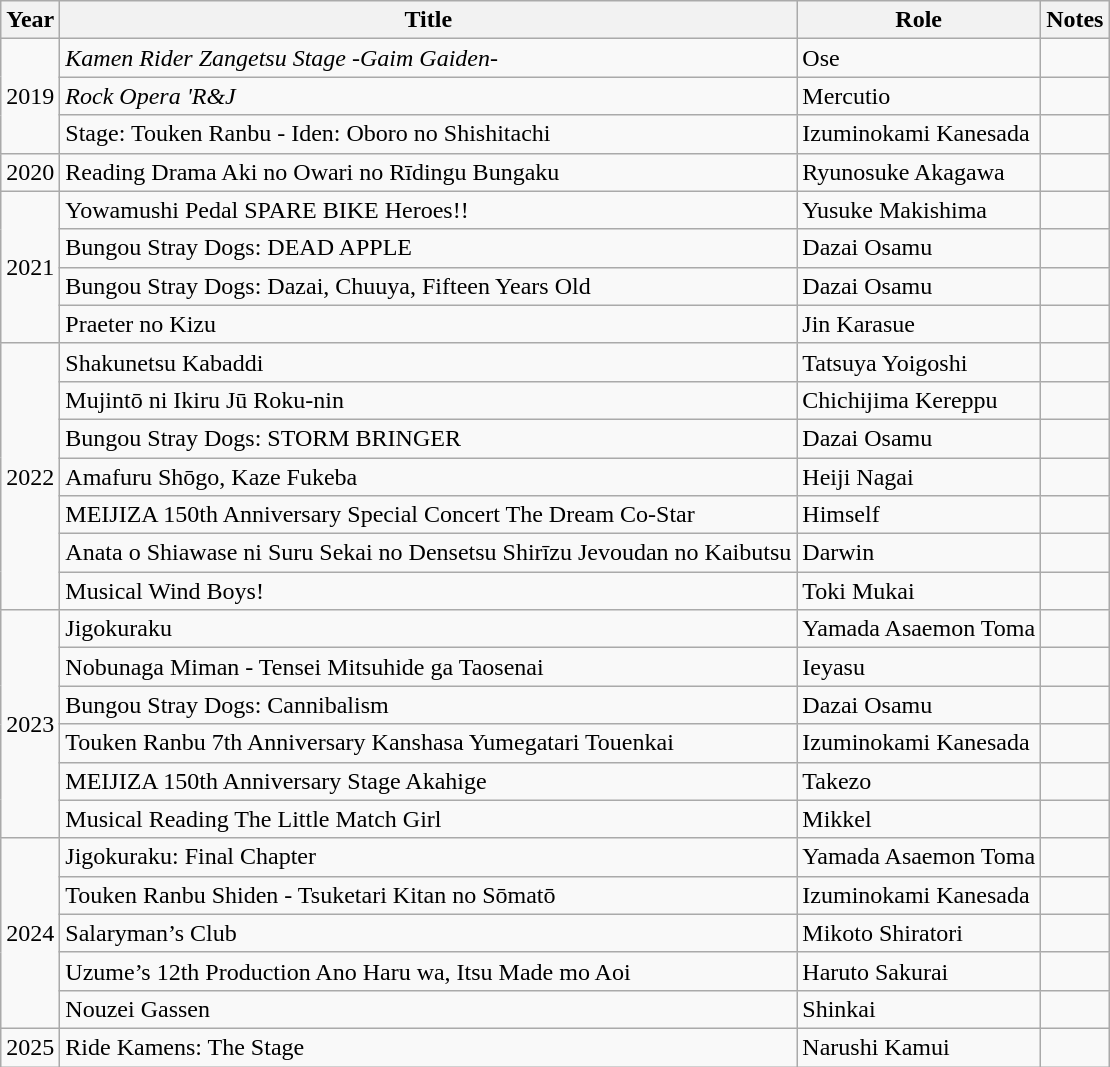<table class="wikitable">
<tr>
<th>Year</th>
<th>Title</th>
<th>Role</th>
<th>Notes</th>
</tr>
<tr>
<td rowspan="3">2019</td>
<td><em>Kamen Rider Zangetsu Stage -Gaim Gaiden-</em></td>
<td>Ose</td>
<td></td>
</tr>
<tr>
<td><em>Rock Opera 'R&J<strong></td>
<td>Mercutio</td>
<td></td>
</tr>
<tr>
<td></em>Stage: Touken Ranbu - Iden: Oboro no Shishitachi<em></td>
<td>Izuminokami Kanesada</td>
<td></td>
</tr>
<tr>
<td>2020</td>
<td></em>Reading Drama Aki no Owari no Rīdingu Bungaku<em></td>
<td>Ryunosuke Akagawa</td>
<td></td>
</tr>
<tr>
<td rowspan="4">2021</td>
<td></em>Yowamushi Pedal SPARE BIKE Heroes!!<em></td>
<td>Yusuke Makishima</td>
<td></td>
</tr>
<tr>
<td></em>Bungou Stray Dogs: DEAD APPLE<em></td>
<td>Dazai Osamu</td>
<td></td>
</tr>
<tr>
<td></em>Bungou Stray Dogs: Dazai, Chuuya, Fifteen Years Old<em></td>
<td>Dazai Osamu</td>
<td></td>
</tr>
<tr>
<td></em>Praeter no Kizu<em></td>
<td>Jin Karasue</td>
<td></td>
</tr>
<tr>
<td rowspan="7">2022</td>
<td></em>Shakunetsu Kabaddi<em></td>
<td>Tatsuya Yoigoshi</td>
<td></td>
</tr>
<tr>
<td></em>Mujintō ni Ikiru Jū Roku-nin<em></td>
<td>Chichijima Kereppu</td>
<td></td>
</tr>
<tr>
<td></em>Bungou Stray Dogs: STORM BRINGER<em></td>
<td>Dazai Osamu</td>
<td></td>
</tr>
<tr>
<td></em>Amafuru Shōgo, Kaze Fukeba<em></td>
<td>Heiji Nagai</td>
<td></td>
</tr>
<tr>
<td></em>MEIJIZA 150th Anniversary Special Concert The Dream Co-Star<em></td>
<td></em>Himself<em></td>
<td></td>
</tr>
<tr>
<td></em>Anata o Shiawase ni Suru Sekai no Densetsu Shirīzu Jevoudan no Kaibutsu<em></td>
<td>Darwin</td>
<td></td>
</tr>
<tr>
<td></em>Musical Wind Boys!<em></td>
<td>Toki Mukai</td>
<td></td>
</tr>
<tr>
<td rowspan="6">2023</td>
<td></em>Jigokuraku<em></td>
<td>Yamada Asaemon Toma</td>
<td></td>
</tr>
<tr>
<td></em>Nobunaga Miman - Tensei Mitsuhide ga Taosenai<em></td>
<td>Ieyasu</td>
<td></td>
</tr>
<tr>
<td></em>Bungou Stray Dogs: Cannibalism<em></td>
<td>Dazai Osamu</td>
<td></td>
</tr>
<tr>
<td></em>Touken Ranbu 7th Anniversary Kanshasa Yumegatari Touenkai<em></td>
<td>Izuminokami Kanesada</td>
<td></td>
</tr>
<tr>
<td></em>MEIJIZA 150th Anniversary Stage Akahige<em></td>
<td>Takezo</td>
<td></td>
</tr>
<tr>
<td></em>Musical Reading The Little Match Girl<em></td>
<td>Mikkel</td>
<td></td>
</tr>
<tr>
<td rowspan="5">2024</td>
<td></em>Jigokuraku: Final Chapter<em></td>
<td>Yamada Asaemon Toma</td>
<td></td>
</tr>
<tr>
<td></em>Touken Ranbu Shiden - Tsuketari Kitan no Sōmatō<em></td>
<td>Izuminokami Kanesada</td>
<td></td>
</tr>
<tr>
<td></em>Salaryman’s Club<em></td>
<td>Mikoto Shiratori</td>
<td></td>
</tr>
<tr>
<td></em>Uzume’s 12th Production Ano Haru wa, Itsu Made mo Aoi<em></td>
<td>Haruto Sakurai</td>
<td></td>
</tr>
<tr>
<td></em>Nouzei Gassen<em></td>
<td>Shinkai</td>
<td></td>
</tr>
<tr>
<td>2025</td>
<td></em>Ride Kamens: The Stage<em></td>
<td>Narushi Kamui</td>
<td></td>
</tr>
</table>
